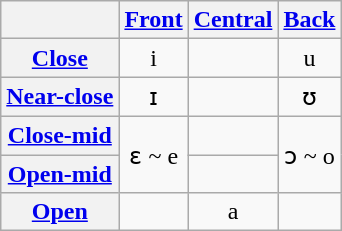<table class="wikitable" style="text-align:center">
<tr>
<th></th>
<th><a href='#'>Front</a></th>
<th><a href='#'>Central</a></th>
<th><a href='#'>Back</a></th>
</tr>
<tr align="center">
<th><a href='#'>Close</a></th>
<td>i</td>
<td></td>
<td>u</td>
</tr>
<tr align="center">
<th><a href='#'>Near-close</a></th>
<td>ɪ</td>
<td></td>
<td>ʊ</td>
</tr>
<tr align="center">
<th><a href='#'>Close-mid</a></th>
<td rowspan="2">ɛ ~ e</td>
<td></td>
<td rowspan="2">ɔ ~ o</td>
</tr>
<tr align="center">
<th><a href='#'>Open-mid</a></th>
<td></td>
</tr>
<tr align="center">
<th><a href='#'>Open</a></th>
<td></td>
<td>a</td>
<td></td>
</tr>
</table>
